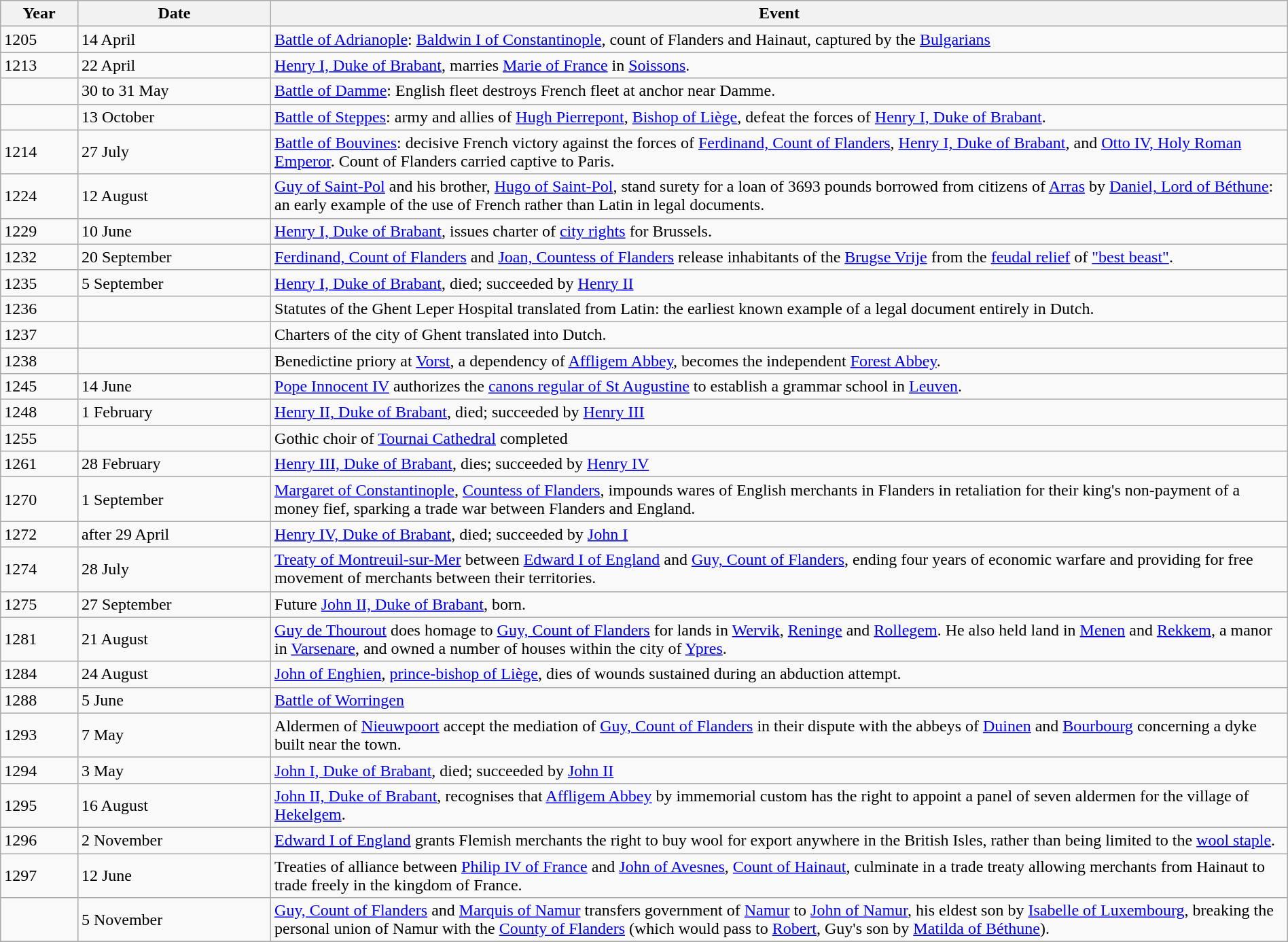<table class="wikitable" width="100%">
<tr>
<th style="width:6%">Year</th>
<th style="width:15%">Date</th>
<th>Event</th>
</tr>
<tr>
<td>1205</td>
<td>14 April</td>
<td><a href='#'>Battle of Adrianople</a>: <a href='#'>Baldwin I of Constantinople</a>, count of Flanders and Hainaut, captured by the <a href='#'>Bulgarians</a></td>
</tr>
<tr>
<td>1213</td>
<td>22 April</td>
<td><a href='#'>Henry I, Duke of Brabant</a>, marries <a href='#'>Marie of France</a> in <a href='#'>Soissons</a>.</td>
</tr>
<tr>
<td></td>
<td>30 to 31 May</td>
<td><a href='#'>Battle of Damme</a>: English fleet destroys French fleet at anchor near Damme.</td>
</tr>
<tr>
<td></td>
<td>13 October</td>
<td><a href='#'>Battle of Steppes</a>: army and allies of <a href='#'>Hugh Pierrepont</a>, <a href='#'>Bishop of Liège</a>, defeat the forces of <a href='#'>Henry I, Duke of Brabant</a>.</td>
</tr>
<tr>
<td>1214</td>
<td>27 July</td>
<td><a href='#'>Battle of Bouvines</a>: decisive French victory against the forces of <a href='#'>Ferdinand, Count of Flanders</a>, <a href='#'>Henry I, Duke of Brabant</a>, and <a href='#'>Otto IV, Holy Roman Emperor</a>. Count of Flanders carried captive to Paris.</td>
</tr>
<tr>
<td>1224</td>
<td>12 August</td>
<td><a href='#'>Guy of Saint-Pol</a> and his brother, <a href='#'>Hugo of Saint-Pol</a>, stand surety for a loan of 3693 pounds borrowed from citizens of <a href='#'>Arras</a> by <a href='#'>Daniel, Lord of Béthune</a>: an early example of the use of French rather than Latin in legal documents.</td>
</tr>
<tr>
<td>1229</td>
<td>10 June</td>
<td><a href='#'>Henry I, Duke of Brabant</a>, issues charter of <a href='#'>city rights</a> for Brussels.</td>
</tr>
<tr>
<td>1232</td>
<td>20 September</td>
<td><a href='#'>Ferdinand, Count of Flanders</a> and <a href='#'>Joan, Countess of Flanders</a> release inhabitants of the <a href='#'>Brugse Vrije</a> from the <a href='#'>feudal relief</a> of <a href='#'>"best beast"</a>.</td>
</tr>
<tr>
<td>1235</td>
<td>5 September</td>
<td><a href='#'>Henry I, Duke of Brabant</a>, died; succeeded by <a href='#'>Henry II</a></td>
</tr>
<tr>
<td>1236</td>
<td></td>
<td>Statutes of the Ghent Leper Hospital translated from Latin: the earliest known example of a legal document entirely in Dutch.</td>
</tr>
<tr>
<td>1237</td>
<td></td>
<td>Charters of the city of Ghent translated into Dutch.</td>
</tr>
<tr>
<td>1238</td>
<td></td>
<td>Benedictine priory at <a href='#'>Vorst</a>, a dependency of <a href='#'>Affligem Abbey</a>, becomes the independent <a href='#'>Forest Abbey</a>.</td>
</tr>
<tr>
<td>1245</td>
<td>14 June</td>
<td><a href='#'>Pope Innocent IV</a> authorizes the <a href='#'>canons regular of St Augustine</a> to establish a grammar school in <a href='#'>Leuven</a>.</td>
</tr>
<tr>
<td>1248</td>
<td>1 February</td>
<td><a href='#'>Henry II, Duke of Brabant</a>, died; succeeded by <a href='#'>Henry III</a></td>
</tr>
<tr>
<td>1255</td>
<td></td>
<td>Gothic choir of <a href='#'>Tournai Cathedral</a> completed</td>
</tr>
<tr>
<td>1261</td>
<td>28 February</td>
<td><a href='#'>Henry III, Duke of Brabant</a>, dies; succeeded by <a href='#'>Henry IV</a></td>
</tr>
<tr>
<td>1270</td>
<td>1 September</td>
<td><a href='#'>Margaret of Constantinople</a>, <a href='#'>Countess of Flanders</a>, impounds wares of English merchants in Flanders in retaliation for their king's non-payment of a money fief, sparking a trade war between Flanders and England.</td>
</tr>
<tr>
<td>1272</td>
<td>after 29 April</td>
<td><a href='#'>Henry IV, Duke of Brabant</a>, died; succeeded by <a href='#'>John I</a></td>
</tr>
<tr>
<td>1274</td>
<td>28 July</td>
<td><a href='#'>Treaty of Montreuil-sur-Mer</a> between <a href='#'>Edward I of England</a> and <a href='#'>Guy, Count of Flanders</a>, ending four years of economic warfare and providing for free movement of merchants between their territories.</td>
</tr>
<tr>
<td>1275</td>
<td>27 September</td>
<td>Future <a href='#'>John II, Duke of Brabant</a>, born.</td>
</tr>
<tr>
<td>1281</td>
<td>21 August</td>
<td><a href='#'>Guy de Thourout</a> does homage to <a href='#'>Guy, Count of Flanders</a> for lands in <a href='#'>Wervik</a>, <a href='#'>Reninge</a> and <a href='#'>Rollegem</a>. He also held land in <a href='#'>Menen</a> and <a href='#'>Rekkem</a>, a manor in <a href='#'>Varsenare</a>, and owned a number of houses within the city of <a href='#'>Ypres</a>.</td>
</tr>
<tr>
<td>1284</td>
<td>24 August</td>
<td><a href='#'>John of Enghien</a>, <a href='#'>prince-bishop of Liège</a>, dies of wounds sustained during an abduction attempt.</td>
</tr>
<tr>
<td>1288</td>
<td>5 June</td>
<td><a href='#'>Battle of Worringen</a></td>
</tr>
<tr>
<td>1293</td>
<td>7 May</td>
<td>Aldermen of <a href='#'>Nieuwpoort</a> accept the mediation of <a href='#'>Guy, Count of Flanders</a> in their dispute with the abbeys of <a href='#'>Duinen</a> and <a href='#'>Bourbourg</a> concerning a dyke built near the town.</td>
</tr>
<tr>
<td>1294</td>
<td>3 May</td>
<td><a href='#'>John I, Duke of Brabant</a>, died; succeeded by <a href='#'>John II</a></td>
</tr>
<tr>
<td>1295</td>
<td>16 August</td>
<td><a href='#'>John II, Duke of Brabant</a>, recognises that <a href='#'>Affligem Abbey</a> by immemorial custom has the right to appoint a panel of seven aldermen for the village of <a href='#'>Hekelgem</a>.</td>
</tr>
<tr>
<td>1296</td>
<td>2 November</td>
<td><a href='#'>Edward I of England</a> grants Flemish merchants the right to buy wool for export anywhere in the British Isles, rather than being limited to the <a href='#'>wool staple</a>.</td>
</tr>
<tr>
<td>1297</td>
<td>12 June</td>
<td>Treaties of alliance between <a href='#'>Philip IV of France</a> and <a href='#'>John of Avesnes</a>, <a href='#'>Count of Hainaut</a>, culminate in a trade treaty allowing merchants from Hainaut to trade freely in the kingdom of France.</td>
</tr>
<tr>
<td></td>
<td>5 November</td>
<td><a href='#'>Guy, Count of Flanders</a> and <a href='#'>Marquis of Namur</a> transfers government of <a href='#'>Namur</a> to <a href='#'>John of Namur</a>, his eldest son by <a href='#'>Isabelle of Luxembourg</a>, breaking the personal union of Namur with the <a href='#'>County of Flanders</a> (which would pass to <a href='#'>Robert</a>, Guy's son by <a href='#'>Matilda of Béthune</a>).</td>
</tr>
<tr>
</tr>
</table>
